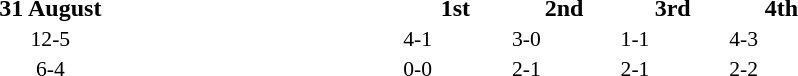<table width=60% cellspacing=1>
<tr>
<th width=20%></th>
<th width=12%>31 August</th>
<th width=20%></th>
<th width=8%>1st</th>
<th width=8%>2nd</th>
<th width=8%>3rd</th>
<th width=8%>4th</th>
</tr>
<tr style=font-size:90%>
<td align=right><strong></strong></td>
<td align=center>12-5</td>
<td></td>
<td>4-1</td>
<td>3-0</td>
<td>1-1</td>
<td>4-3</td>
</tr>
<tr style=font-size:90%>
<td align=right><strong></strong></td>
<td align=center>6-4</td>
<td></td>
<td>0-0</td>
<td>2-1</td>
<td>2-1</td>
<td>2-2</td>
</tr>
</table>
